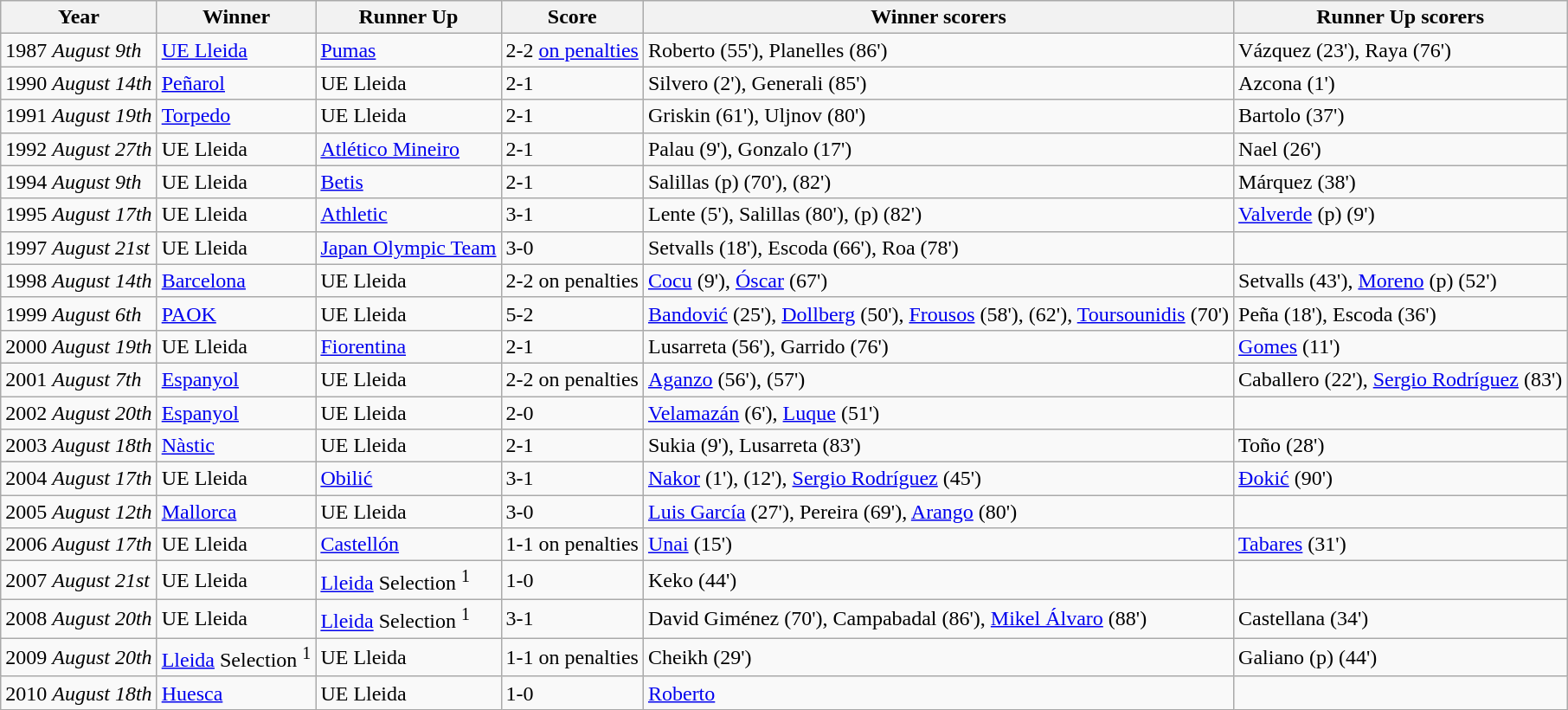<table class="wikitable">
<tr>
<th>Year</th>
<th>Winner</th>
<th>Runner Up</th>
<th>Score</th>
<th>Winner scorers</th>
<th>Runner Up scorers</th>
</tr>
<tr>
<td>1987 <em>August 9th</em></td>
<td> <a href='#'>UE Lleida</a></td>
<td> <a href='#'>Pumas</a></td>
<td>2-2 <a href='#'>on penalties</a></td>
<td>Roberto (55'), Planelles (86')</td>
<td>Vázquez (23'), Raya (76')</td>
</tr>
<tr>
<td>1990 <em>August 14th</em></td>
<td> <a href='#'>Peñarol</a></td>
<td> UE Lleida</td>
<td>2-1</td>
<td>Silvero (2'), Generali (85')</td>
<td>Azcona (1')</td>
</tr>
<tr>
<td>1991 <em>August 19th</em></td>
<td> <a href='#'>Torpedo</a></td>
<td> UE Lleida</td>
<td>2-1</td>
<td>Griskin (61'), Uljnov (80')</td>
<td>Bartolo (37')</td>
</tr>
<tr>
<td>1992 <em>August 27th</em></td>
<td> UE Lleida</td>
<td> <a href='#'>Atlético Mineiro</a></td>
<td>2-1</td>
<td>Palau (9'), Gonzalo (17')</td>
<td>Nael (26')</td>
</tr>
<tr>
<td>1994 <em>August 9th</em></td>
<td> UE Lleida</td>
<td> <a href='#'>Betis</a></td>
<td>2-1</td>
<td>Salillas (p) (70'), (82')</td>
<td>Márquez (38')</td>
</tr>
<tr>
<td>1995 <em>August 17th</em></td>
<td> UE Lleida</td>
<td> <a href='#'>Athletic</a></td>
<td>3-1</td>
<td>Lente (5'), Salillas (80'), (p) (82')</td>
<td><a href='#'>Valverde</a> (p) (9')</td>
</tr>
<tr>
<td>1997 <em>August 21st</em></td>
<td> UE Lleida</td>
<td> <a href='#'>Japan Olympic Team</a></td>
<td>3-0</td>
<td>Setvalls (18'), Escoda (66'), Roa (78')</td>
<td></td>
</tr>
<tr>
<td>1998 <em>August 14th</em></td>
<td> <a href='#'>Barcelona</a></td>
<td> UE Lleida</td>
<td>2-2 on penalties</td>
<td><a href='#'>Cocu</a> (9'), <a href='#'>Óscar</a> (67')</td>
<td>Setvalls (43'), <a href='#'>Moreno</a> (p) (52')</td>
</tr>
<tr>
<td>1999 <em>August 6th</em></td>
<td> <a href='#'>PAOK</a></td>
<td> UE Lleida</td>
<td>5-2</td>
<td><a href='#'>Bandović</a> (25'), <a href='#'>Dollberg</a> (50'), <a href='#'>Frousos</a> (58'), (62'), <a href='#'>Toursounidis</a> (70')</td>
<td>Peña (18'), Escoda (36')</td>
</tr>
<tr>
<td>2000 <em>August 19th</em></td>
<td> UE Lleida</td>
<td> <a href='#'>Fiorentina</a></td>
<td>2-1</td>
<td>Lusarreta (56'), Garrido (76')</td>
<td><a href='#'>Gomes</a> (11')</td>
</tr>
<tr>
<td>2001 <em>August 7th</em></td>
<td> <a href='#'>Espanyol</a></td>
<td> UE Lleida</td>
<td>2-2 on penalties</td>
<td><a href='#'>Aganzo</a> (56'), (57')</td>
<td>Caballero (22'), <a href='#'>Sergio Rodríguez</a> (83')</td>
</tr>
<tr>
<td>2002 <em>August 20th</em></td>
<td> <a href='#'>Espanyol</a></td>
<td> UE Lleida</td>
<td>2-0</td>
<td><a href='#'>Velamazán</a> (6'), <a href='#'>Luque</a> (51')</td>
<td></td>
</tr>
<tr>
<td>2003 <em>August 18th</em></td>
<td> <a href='#'>Nàstic</a></td>
<td> UE Lleida</td>
<td>2-1</td>
<td>Sukia (9'), Lusarreta (83')</td>
<td>Toño (28')</td>
</tr>
<tr>
<td>2004 <em>August 17th</em></td>
<td> UE Lleida</td>
<td> <a href='#'>Obilić</a></td>
<td>3-1</td>
<td><a href='#'>Nakor</a> (1'), (12'), <a href='#'>Sergio Rodríguez</a> (45')</td>
<td><a href='#'>Đokić</a> (90')</td>
</tr>
<tr>
<td>2005 <em>August 12th</em></td>
<td> <a href='#'>Mallorca</a></td>
<td> UE Lleida</td>
<td>3-0</td>
<td><a href='#'>Luis García</a> (27'), Pereira (69'), <a href='#'>Arango</a> (80')</td>
<td></td>
</tr>
<tr>
<td>2006 <em>August 17th</em></td>
<td> UE Lleida</td>
<td> <a href='#'>Castellón</a></td>
<td>1-1 on penalties</td>
<td><a href='#'>Unai</a> (15')</td>
<td><a href='#'>Tabares</a> (31')</td>
</tr>
<tr>
<td>2007 <em>August 21st</em></td>
<td> UE Lleida</td>
<td> <a href='#'>Lleida</a> Selection <sup><span>1</span></sup></td>
<td>1-0</td>
<td>Keko (44')</td>
<td></td>
</tr>
<tr>
<td>2008 <em>August 20th</em></td>
<td> UE Lleida</td>
<td> <a href='#'>Lleida</a> Selection <sup><span>1</span></sup></td>
<td>3-1</td>
<td>David Giménez (70'), Campabadal (86'), <a href='#'>Mikel Álvaro</a> (88')</td>
<td>Castellana (34')</td>
</tr>
<tr>
<td>2009 <em>August 20th</em></td>
<td> <a href='#'>Lleida</a> Selection <sup><span>1</span></sup></td>
<td> UE Lleida</td>
<td>1-1 on penalties</td>
<td>Cheikh (29')</td>
<td>Galiano (p) (44')</td>
</tr>
<tr>
<td>2010 <em>August 18th</em></td>
<td> <a href='#'>Huesca</a></td>
<td> UE Lleida</td>
<td>1-0</td>
<td><a href='#'>Roberto</a></td>
<td></td>
</tr>
</table>
